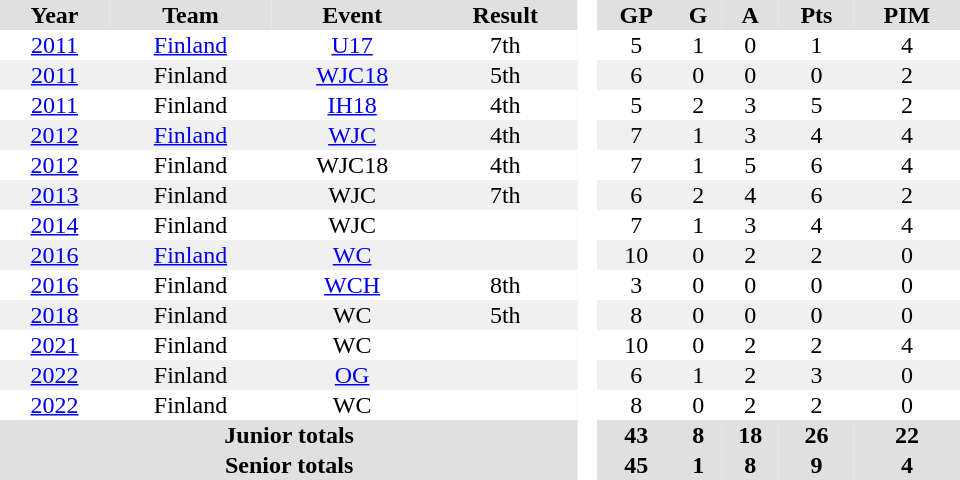<table border="0" cellpadding="1" cellspacing="0" style="text-align:center; width:40em">
<tr ALIGN="center" bgcolor="#e0e0e0">
<th>Year</th>
<th>Team</th>
<th>Event</th>
<th>Result</th>
<th rowspan="99" bgcolor="#ffffff"> </th>
<th>GP</th>
<th>G</th>
<th>A</th>
<th>Pts</th>
<th>PIM</th>
</tr>
<tr>
<td><a href='#'>2011</a></td>
<td><a href='#'>Finland</a></td>
<td><a href='#'>U17</a></td>
<td>7th</td>
<td>5</td>
<td>1</td>
<td>0</td>
<td>1</td>
<td>4</td>
</tr>
<tr bgcolor="#f0f0f0">
<td><a href='#'>2011</a></td>
<td>Finland</td>
<td><a href='#'>WJC18</a></td>
<td>5th</td>
<td>6</td>
<td>0</td>
<td>0</td>
<td>0</td>
<td>2</td>
</tr>
<tr>
<td><a href='#'>2011</a></td>
<td>Finland</td>
<td><a href='#'>IH18</a></td>
<td>4th</td>
<td>5</td>
<td>2</td>
<td>3</td>
<td>5</td>
<td>2</td>
</tr>
<tr bgcolor="#f0f0f0">
<td><a href='#'>2012</a></td>
<td><a href='#'>Finland</a></td>
<td><a href='#'>WJC</a></td>
<td>4th</td>
<td>7</td>
<td>1</td>
<td>3</td>
<td>4</td>
<td>4</td>
</tr>
<tr>
<td><a href='#'>2012</a></td>
<td>Finland</td>
<td>WJC18</td>
<td>4th</td>
<td>7</td>
<td>1</td>
<td>5</td>
<td>6</td>
<td>4</td>
</tr>
<tr bgcolor="#f0f0f0">
<td><a href='#'>2013</a></td>
<td>Finland</td>
<td>WJC</td>
<td>7th</td>
<td>6</td>
<td>2</td>
<td>4</td>
<td>6</td>
<td>2</td>
</tr>
<tr>
<td><a href='#'>2014</a></td>
<td>Finland</td>
<td>WJC</td>
<td></td>
<td>7</td>
<td>1</td>
<td>3</td>
<td>4</td>
<td>4</td>
</tr>
<tr bgcolor="#f0f0f0">
<td><a href='#'>2016</a></td>
<td><a href='#'>Finland</a></td>
<td><a href='#'>WC</a></td>
<td></td>
<td>10</td>
<td>0</td>
<td>2</td>
<td>2</td>
<td>0</td>
</tr>
<tr>
<td><a href='#'>2016</a></td>
<td>Finland</td>
<td><a href='#'>WCH</a></td>
<td>8th</td>
<td>3</td>
<td>0</td>
<td>0</td>
<td>0</td>
<td>0</td>
</tr>
<tr bgcolor="#f0f0f0">
<td><a href='#'>2018</a></td>
<td>Finland</td>
<td>WC</td>
<td>5th</td>
<td>8</td>
<td>0</td>
<td>0</td>
<td>0</td>
<td>0</td>
</tr>
<tr>
<td><a href='#'>2021</a></td>
<td>Finland</td>
<td>WC</td>
<td></td>
<td>10</td>
<td>0</td>
<td>2</td>
<td>2</td>
<td>4</td>
</tr>
<tr bgcolor="#f0f0f0">
<td><a href='#'>2022</a></td>
<td>Finland</td>
<td><a href='#'>OG</a></td>
<td></td>
<td>6</td>
<td>1</td>
<td>2</td>
<td>3</td>
<td>0</td>
</tr>
<tr>
<td><a href='#'>2022</a></td>
<td>Finland</td>
<td>WC</td>
<td></td>
<td>8</td>
<td>0</td>
<td>2</td>
<td>2</td>
<td>0</td>
</tr>
<tr bgcolor="#e0e0e0">
<th colspan="4">Junior totals</th>
<th>43</th>
<th>8</th>
<th>18</th>
<th>26</th>
<th>22</th>
</tr>
<tr bgcolor="#e0e0e0">
<th colspan="4">Senior totals</th>
<th>45</th>
<th>1</th>
<th>8</th>
<th>9</th>
<th>4</th>
</tr>
</table>
